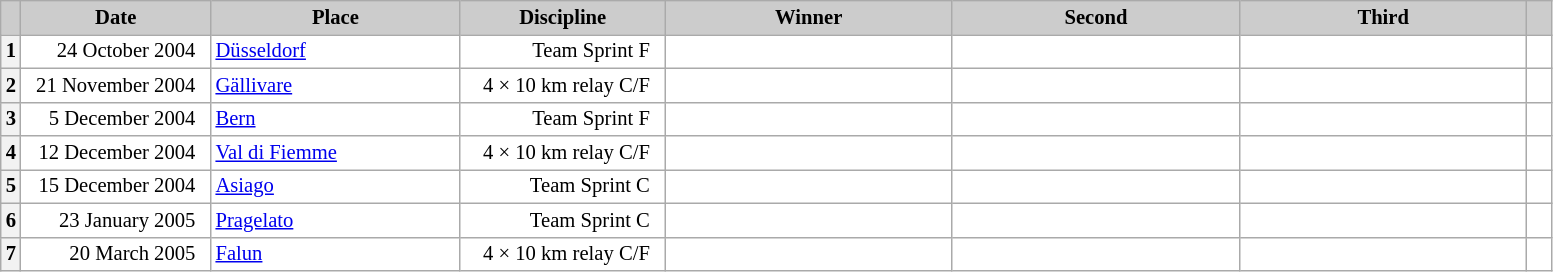<table class="wikitable plainrowheaders" style="background:#fff; font-size:86%; line-height:16px; border:grey solid 1px; border-collapse:collapse;">
<tr style="background:#ccc; text-align:center;">
<th scope="col" style="background:#ccc; width=20 px;"></th>
<th scope="col" style="background:#ccc; width:120px;">Date</th>
<th scope="col" style="background:#ccc; width:160px;">Place</th>
<th scope="col" style="background:#ccc; width:130px;">Discipline</th>
<th scope="col" style="background:#ccc; width:185px;">Winner</th>
<th scope="col" style="background:#ccc; width:185px;">Second</th>
<th scope="col" style="background:#ccc; width:185px;">Third</th>
<th scope="col" style="background:#ccc; width:10px;"></th>
</tr>
<tr>
<th>1</th>
<td align=right>24 October 2004  </td>
<td> <a href='#'>Düsseldorf</a></td>
<td align=right>Team Sprint F  </td>
<td></td>
<td></td>
<td></td>
<td></td>
</tr>
<tr>
<th>2</th>
<td align=right>21 November 2004  </td>
<td> <a href='#'>Gällivare</a></td>
<td align=right>4 × 10 km relay C/F  </td>
<td></td>
<td></td>
<td></td>
<td></td>
</tr>
<tr>
<th>3</th>
<td align=right>5 December 2004  </td>
<td> <a href='#'>Bern</a></td>
<td align=right>Team Sprint F  </td>
<td></td>
<td></td>
<td></td>
<td></td>
</tr>
<tr>
<th>4</th>
<td align=right>12 December 2004  </td>
<td> <a href='#'>Val di Fiemme</a></td>
<td align=right>4 × 10 km relay C/F  </td>
<td></td>
<td></td>
<td></td>
<td></td>
</tr>
<tr>
<th>5</th>
<td align=right>15 December 2004  </td>
<td> <a href='#'>Asiago</a></td>
<td align=right>Team Sprint C  </td>
<td></td>
<td></td>
<td></td>
<td></td>
</tr>
<tr>
<th>6</th>
<td align=right>23 January 2005  </td>
<td> <a href='#'>Pragelato</a></td>
<td align=right>Team Sprint C  </td>
<td></td>
<td></td>
<td></td>
<td></td>
</tr>
<tr>
<th>7</th>
<td align=right>20 March 2005  </td>
<td> <a href='#'>Falun</a></td>
<td align=right>4 × 10 km relay C/F  </td>
<td></td>
<td></td>
<td></td>
<td></td>
</tr>
</table>
